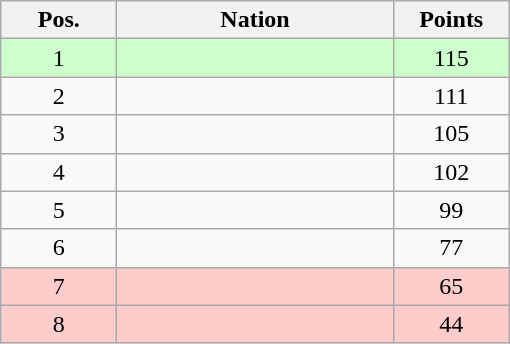<table class="wikitable gauche" cellspacing="1" style="width:340px;">
<tr style="background:#efefef; text-align:center;">
<th style="width:70px;">Pos.</th>
<th>Nation</th>
<th style="width:70px;">Points</th>
</tr>
<tr style="vertical-align:top; text-align:center; background:#ccffcc;">
<td>1</td>
<td style="text-align:left;"></td>
<td>115</td>
</tr>
<tr style="vertical-align:top; text-align:center;">
<td>2</td>
<td style="text-align:left;"></td>
<td>111</td>
</tr>
<tr style="vertical-align:top; text-align:center;">
<td>3</td>
<td style="text-align:left;"></td>
<td>105</td>
</tr>
<tr style="vertical-align:top; text-align:center;">
<td>4</td>
<td style="text-align:left;"></td>
<td>102</td>
</tr>
<tr style="vertical-align:top; text-align:center;">
<td>5</td>
<td style="text-align:left;"></td>
<td>99</td>
</tr>
<tr style="vertical-align:top; text-align:center;">
<td>6</td>
<td style="text-align:left;"></td>
<td>77</td>
</tr>
<tr style="vertical-align:top; text-align:center; background:#ffcccc;">
<td>7</td>
<td style="text-align:left;"></td>
<td>65</td>
</tr>
<tr style="vertical-align:top; text-align:center; background:#ffcccc;">
<td>8</td>
<td style="text-align:left;"></td>
<td>44</td>
</tr>
</table>
